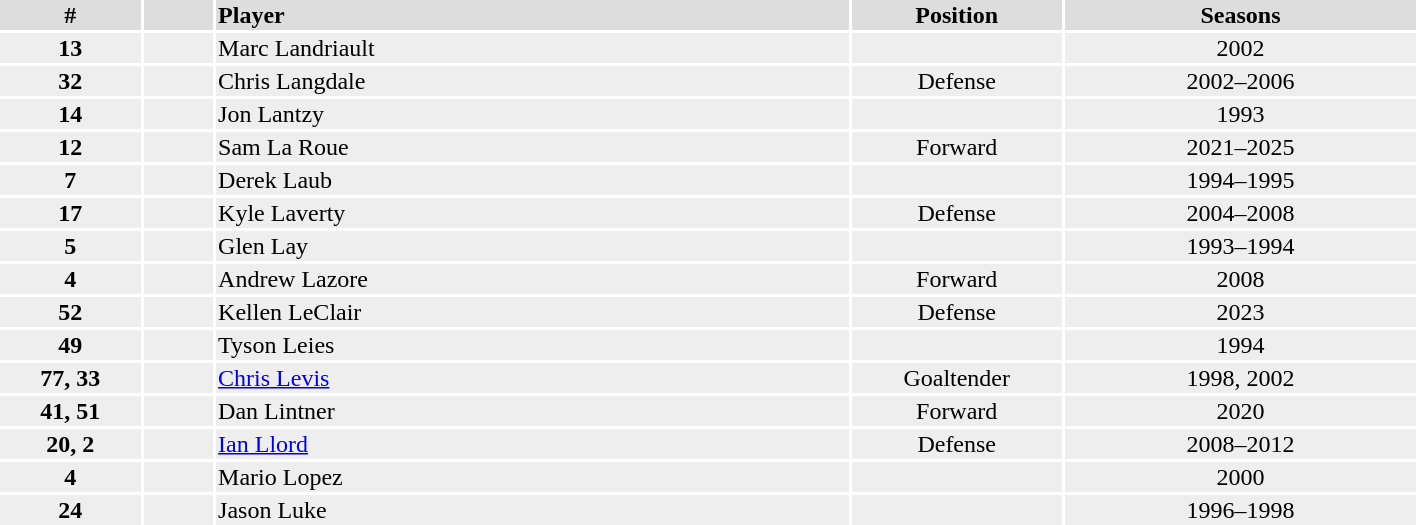<table width=75%>
<tr bgcolor="#dddddd">
<th width=10%>#</th>
<th width=5%></th>
<td align=left!!width=10%><strong>Player</strong></td>
<th width=15%>Position</th>
<th width=25%>Seasons</th>
</tr>
<tr bgcolor="#eeeeee">
<td align=center><strong>13</strong></td>
<td align=center></td>
<td>Marc Landriault</td>
<td align=center></td>
<td align=center>2002</td>
</tr>
<tr bgcolor="#eeeeee">
<td align=center><strong>32</strong></td>
<td align=center></td>
<td>Chris Langdale</td>
<td align=center>Defense</td>
<td align=center>2002–2006</td>
</tr>
<tr bgcolor="#eeeeee">
<td align=center><strong>14</strong></td>
<td align=center></td>
<td>Jon Lantzy</td>
<td align=center></td>
<td align=center>1993</td>
</tr>
<tr bgcolor="#eeeeee">
<td align=center><strong>12</strong></td>
<td align=center></td>
<td>Sam La Roue</td>
<td align=center>Forward</td>
<td align=center>2021–2025</td>
</tr>
<tr bgcolor="#eeeeee">
<td align=center><strong>7</strong></td>
<td align=center></td>
<td>Derek Laub</td>
<td align=center></td>
<td align=center>1994–1995</td>
</tr>
<tr bgcolor="#eeeeee">
<td align=center><strong>17</strong></td>
<td align=center></td>
<td>Kyle Laverty</td>
<td align=center>Defense</td>
<td align=center>2004–2008</td>
</tr>
<tr bgcolor="#eeeeee">
<td align=center><strong>5</strong></td>
<td align=center></td>
<td>Glen Lay</td>
<td align=center></td>
<td align=center>1993–1994</td>
</tr>
<tr bgcolor="#eeeeee">
<td align=center><strong>4</strong></td>
<td align=center></td>
<td>Andrew Lazore</td>
<td align=center>Forward</td>
<td align=center>2008</td>
</tr>
<tr bgcolor="#eeeeee">
<td align=center><strong>52</strong></td>
<td align=center></td>
<td>Kellen LeClair</td>
<td align=center>Defense</td>
<td align=center>2023</td>
</tr>
<tr bgcolor="#eeeeee">
<td align=center><strong>49</strong></td>
<td align=center></td>
<td>Tyson Leies</td>
<td align=center></td>
<td align=center>1994</td>
</tr>
<tr bgcolor="#eeeeee">
<td align=center><strong>77, 33</strong></td>
<td align=center></td>
<td><a href='#'>Chris Levis</a></td>
<td align=center>Goaltender</td>
<td align=center>1998, 2002</td>
</tr>
<tr bgcolor="#eeeeee">
<td align=center><strong>41, 51</strong></td>
<td align=center></td>
<td>Dan Lintner</td>
<td align=center>Forward</td>
<td align=center>2020</td>
</tr>
<tr bgcolor="#eeeeee">
<td align=center><strong>20, 2</strong></td>
<td align=center></td>
<td><a href='#'>Ian Llord</a></td>
<td align=center>Defense</td>
<td align=center>2008–2012</td>
</tr>
<tr bgcolor="#eeeeee">
<td align=center><strong>4</strong></td>
<td align=center></td>
<td>Mario Lopez</td>
<td align=center></td>
<td align=center>2000</td>
</tr>
<tr bgcolor="#eeeeee">
<td align=center><strong>24</strong></td>
<td align=center></td>
<td>Jason Luke</td>
<td align=center></td>
<td align=center>1996–1998</td>
</tr>
</table>
